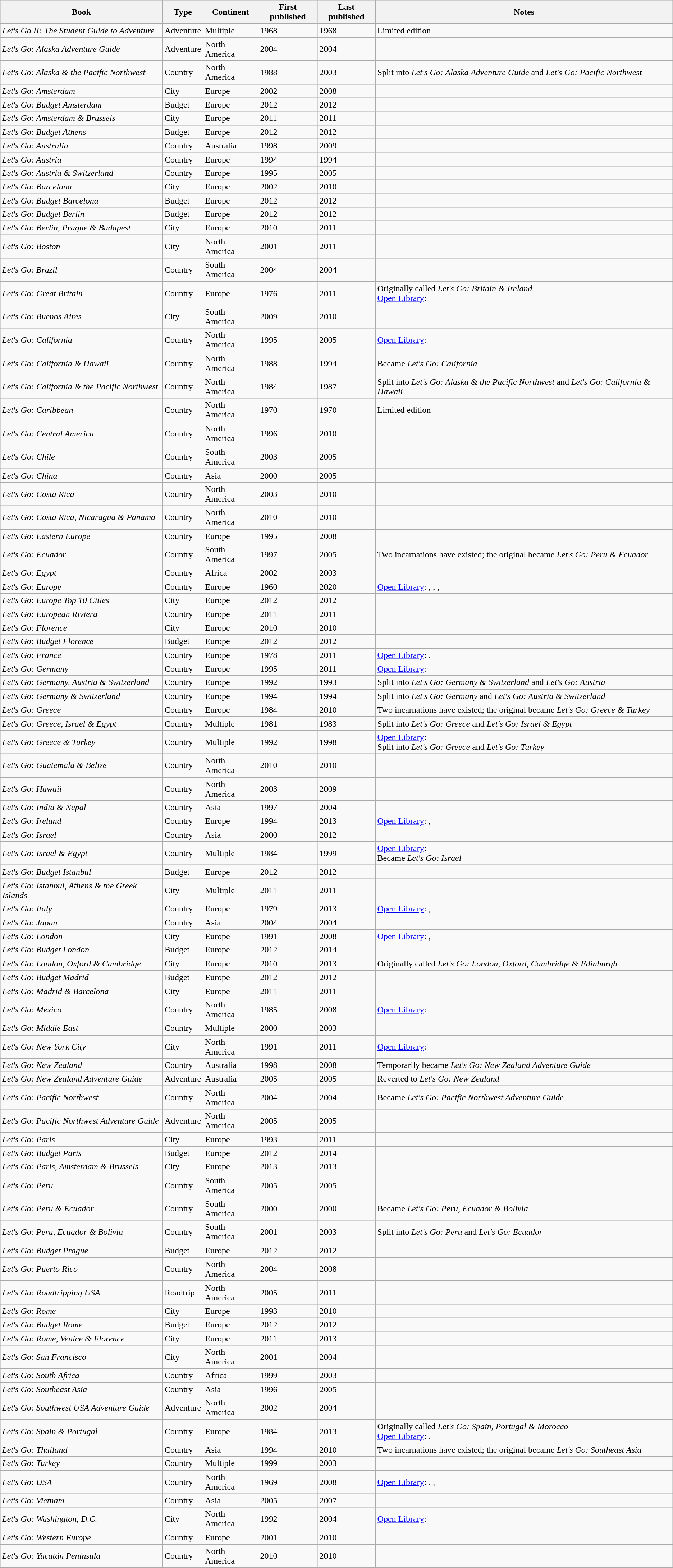<table class="wikitable sortable">
<tr>
<th>Book</th>
<th>Type</th>
<th>Continent</th>
<th>First published</th>
<th>Last published</th>
<th>Notes</th>
</tr>
<tr>
<td><em>Let's Go II: The Student Guide to Adventure</em></td>
<td>Adventure</td>
<td>Multiple</td>
<td>1968</td>
<td>1968</td>
<td>Limited edition</td>
</tr>
<tr>
<td><em>Let's Go: Alaska Adventure Guide</em></td>
<td>Adventure</td>
<td>North America</td>
<td>2004</td>
<td>2004</td>
<td></td>
</tr>
<tr>
<td><em>Let's Go: Alaska & the Pacific Northwest</em></td>
<td>Country</td>
<td>North America</td>
<td>1988</td>
<td>2003</td>
<td>Split into <em>Let's Go: Alaska Adventure Guide</em> and <em>Let's Go: Pacific Northwest</em></td>
</tr>
<tr>
<td><em>Let's Go: Amsterdam</em></td>
<td>City</td>
<td>Europe</td>
<td>2002</td>
<td>2008</td>
<td></td>
</tr>
<tr>
<td><em>Let's Go: Budget Amsterdam</em></td>
<td>Budget</td>
<td>Europe</td>
<td>2012</td>
<td>2012</td>
<td></td>
</tr>
<tr>
<td><em>Let's Go: Amsterdam & Brussels</em></td>
<td>City</td>
<td>Europe</td>
<td>2011</td>
<td>2011</td>
<td></td>
</tr>
<tr>
<td><em>Let's Go: Budget Athens</em></td>
<td>Budget</td>
<td>Europe</td>
<td>2012</td>
<td>2012</td>
<td></td>
</tr>
<tr>
<td><em>Let's Go: Australia</em></td>
<td>Country</td>
<td>Australia</td>
<td>1998</td>
<td>2009</td>
<td></td>
</tr>
<tr>
<td><em>Let's Go: Austria</em></td>
<td>Country</td>
<td>Europe</td>
<td>1994</td>
<td>1994</td>
<td></td>
</tr>
<tr>
<td><em>Let's Go: Austria & Switzerland</em></td>
<td>Country</td>
<td>Europe</td>
<td>1995</td>
<td>2005</td>
<td></td>
</tr>
<tr>
<td><em>Let's Go: Barcelona</em></td>
<td>City</td>
<td>Europe</td>
<td>2002</td>
<td>2010</td>
<td></td>
</tr>
<tr>
<td><em>Let's Go: Budget Barcelona</em></td>
<td>Budget</td>
<td>Europe</td>
<td>2012</td>
<td>2012</td>
<td></td>
</tr>
<tr>
<td><em>Let's Go: Budget Berlin</em></td>
<td>Budget</td>
<td>Europe</td>
<td>2012</td>
<td>2012</td>
<td></td>
</tr>
<tr>
<td><em>Let's Go: Berlin, Prague & Budapest</em></td>
<td>City</td>
<td>Europe</td>
<td>2010</td>
<td>2011</td>
<td></td>
</tr>
<tr>
<td><em>Let's Go: Boston</em></td>
<td>City</td>
<td>North America</td>
<td>2001</td>
<td>2011</td>
<td></td>
</tr>
<tr>
<td><em>Let's Go: Brazil</em></td>
<td>Country</td>
<td>South America</td>
<td>2004</td>
<td>2004</td>
<td></td>
</tr>
<tr>
<td><em>Let's Go: Great Britain</em></td>
<td>Country</td>
<td>Europe</td>
<td>1976</td>
<td>2011</td>
<td>Originally called <em>Let's Go: Britain & Ireland</em><br><a href='#'>Open Library</a>: </td>
</tr>
<tr>
<td><em>Let's Go: Buenos Aires</em></td>
<td>City</td>
<td>South America</td>
<td>2009</td>
<td>2010</td>
<td></td>
</tr>
<tr>
<td><em>Let's Go: California</em></td>
<td>Country</td>
<td>North America</td>
<td>1995</td>
<td>2005</td>
<td><a href='#'>Open Library</a>: </td>
</tr>
<tr>
<td><em>Let's Go: California & Hawaii</em></td>
<td>Country</td>
<td>North America</td>
<td>1988</td>
<td>1994</td>
<td>Became <em>Let's Go: California</em></td>
</tr>
<tr>
<td><em>Let's Go: California & the Pacific Northwest</em></td>
<td>Country</td>
<td>North America</td>
<td>1984</td>
<td>1987</td>
<td>Split into <em>Let's Go: Alaska & the Pacific Northwest</em> and <em>Let's Go: California & Hawaii</em></td>
</tr>
<tr>
<td><em>Let's Go: Caribbean</em></td>
<td>Country</td>
<td>North America</td>
<td>1970</td>
<td>1970</td>
<td>Limited edition</td>
</tr>
<tr>
<td><em>Let's Go: Central America</em></td>
<td>Country</td>
<td>North America</td>
<td>1996</td>
<td>2010</td>
<td></td>
</tr>
<tr>
<td><em>Let's Go: Chile</em></td>
<td>Country</td>
<td>South America</td>
<td>2003</td>
<td>2005</td>
<td></td>
</tr>
<tr>
<td><em>Let's Go: China</em></td>
<td>Country</td>
<td>Asia</td>
<td>2000</td>
<td>2005</td>
<td></td>
</tr>
<tr>
<td><em>Let's Go: Costa Rica</em></td>
<td>Country</td>
<td>North America</td>
<td>2003</td>
<td>2010</td>
<td></td>
</tr>
<tr>
<td><em>Let's Go: Costa Rica, Nicaragua & Panama</em></td>
<td>Country</td>
<td>North America</td>
<td>2010</td>
<td>2010</td>
<td></td>
</tr>
<tr>
<td><em>Let's Go: Eastern Europe</em></td>
<td>Country</td>
<td>Europe</td>
<td>1995</td>
<td>2008</td>
<td></td>
</tr>
<tr>
<td><em>Let's Go: Ecuador</em></td>
<td>Country</td>
<td>South America</td>
<td>1997</td>
<td>2005</td>
<td>Two incarnations have existed; the original became <em>Let's Go: Peru & Ecuador</em></td>
</tr>
<tr>
<td><em>Let's Go: Egypt</em></td>
<td>Country</td>
<td>Africa</td>
<td>2002</td>
<td>2003</td>
<td></td>
</tr>
<tr>
<td><em>Let's Go: Europe</em></td>
<td>Country</td>
<td>Europe</td>
<td>1960</td>
<td>2020</td>
<td><a href='#'>Open Library</a>: , , , </td>
</tr>
<tr>
<td><em>Let's Go: Europe Top 10 Cities</em></td>
<td>City</td>
<td>Europe</td>
<td>2012</td>
<td>2012</td>
<td></td>
</tr>
<tr>
<td><em>Let's Go: European Riviera</em></td>
<td>Country</td>
<td>Europe</td>
<td>2011</td>
<td>2011</td>
<td></td>
</tr>
<tr>
<td><em>Let's Go: Florence</em></td>
<td>City</td>
<td>Europe</td>
<td>2010</td>
<td>2010</td>
<td></td>
</tr>
<tr>
<td><em>Let's Go: Budget Florence</em></td>
<td>Budget</td>
<td>Europe</td>
<td>2012</td>
<td>2012</td>
<td></td>
</tr>
<tr>
<td><em>Let's Go: France</em></td>
<td>Country</td>
<td>Europe</td>
<td>1978</td>
<td>2011</td>
<td><a href='#'>Open Library</a>: , </td>
</tr>
<tr>
<td><em>Let's Go: Germany</em></td>
<td>Country</td>
<td>Europe</td>
<td>1995</td>
<td>2011</td>
<td><a href='#'>Open Library</a>: </td>
</tr>
<tr>
<td><em>Let's Go: Germany, Austria & Switzerland</em></td>
<td>Country</td>
<td>Europe</td>
<td>1992</td>
<td>1993</td>
<td>Split into <em>Let's Go: Germany & Switzerland</em> and <em>Let's Go: Austria</em></td>
</tr>
<tr>
<td><em>Let's Go: Germany & Switzerland</em></td>
<td>Country</td>
<td>Europe</td>
<td>1994</td>
<td>1994</td>
<td>Split into <em>Let's Go: Germany</em> and <em>Let's Go: Austria & Switzerland</em></td>
</tr>
<tr>
<td><em>Let's Go: Greece</em></td>
<td>Country</td>
<td>Europe</td>
<td>1984</td>
<td>2010</td>
<td>Two incarnations have existed; the original became <em>Let's Go: Greece & Turkey</em></td>
</tr>
<tr>
<td><em>Let's Go: Greece, Israel & Egypt</em></td>
<td>Country</td>
<td>Multiple</td>
<td>1981</td>
<td>1983</td>
<td>Split into <em>Let's Go: Greece</em> and <em>Let's Go: Israel & Egypt</em></td>
</tr>
<tr>
<td><em>Let's Go: Greece & Turkey</em></td>
<td>Country</td>
<td>Multiple</td>
<td>1992</td>
<td>1998</td>
<td><a href='#'>Open Library</a>: <br>Split into <em>Let's Go: Greece</em> and <em>Let's Go: Turkey</em></td>
</tr>
<tr>
<td><em>Let's Go: Guatemala & Belize</em></td>
<td>Country</td>
<td>North America</td>
<td>2010</td>
<td>2010</td>
<td></td>
</tr>
<tr>
<td><em>Let's Go: Hawaii</em></td>
<td>Country</td>
<td>North America</td>
<td>2003</td>
<td>2009</td>
<td></td>
</tr>
<tr>
<td><em>Let's Go: India & Nepal</em></td>
<td>Country</td>
<td>Asia</td>
<td>1997</td>
<td>2004</td>
<td></td>
</tr>
<tr>
<td><em>Let's Go: Ireland</em></td>
<td>Country</td>
<td>Europe</td>
<td>1994</td>
<td>2013</td>
<td><a href='#'>Open Library</a>: , </td>
</tr>
<tr>
<td><em>Let's Go: Israel</em></td>
<td>Country</td>
<td>Asia</td>
<td>2000</td>
<td>2012</td>
<td></td>
</tr>
<tr>
<td><em>Let's Go: Israel & Egypt</em></td>
<td>Country</td>
<td>Multiple</td>
<td>1984</td>
<td>1999</td>
<td><a href='#'>Open Library</a>: <br>Became <em>Let's Go: Israel</em></td>
</tr>
<tr>
<td><em>Let's Go: Budget Istanbul</em></td>
<td>Budget</td>
<td>Europe</td>
<td>2012</td>
<td>2012</td>
<td></td>
</tr>
<tr>
<td><em>Let's Go: Istanbul, Athens & the Greek Islands</em></td>
<td>City</td>
<td>Multiple</td>
<td>2011</td>
<td>2011</td>
<td></td>
</tr>
<tr>
<td><em>Let's Go: Italy</em></td>
<td>Country</td>
<td>Europe</td>
<td>1979</td>
<td>2013</td>
<td><a href='#'>Open Library</a>: , </td>
</tr>
<tr>
<td><em>Let's Go: Japan</em></td>
<td>Country</td>
<td>Asia</td>
<td>2004</td>
<td>2004</td>
<td></td>
</tr>
<tr>
<td><em>Let's Go: London</em></td>
<td>City</td>
<td>Europe</td>
<td>1991</td>
<td>2008</td>
<td><a href='#'>Open Library</a>: , </td>
</tr>
<tr>
<td><em>Let's Go: Budget London</em></td>
<td>Budget</td>
<td>Europe</td>
<td>2012</td>
<td>2014</td>
<td></td>
</tr>
<tr>
<td><em>Let's Go: London, Oxford & Cambridge</em></td>
<td>City</td>
<td>Europe</td>
<td>2010</td>
<td>2013</td>
<td>Originally called <em>Let's Go: London, Oxford, Cambridge & Edinburgh</em></td>
</tr>
<tr>
<td><em>Let's Go: Budget Madrid</em></td>
<td>Budget</td>
<td>Europe</td>
<td>2012</td>
<td>2012</td>
<td></td>
</tr>
<tr>
<td><em>Let's Go: Madrid & Barcelona</em></td>
<td>City</td>
<td>Europe</td>
<td>2011</td>
<td>2011</td>
<td></td>
</tr>
<tr>
<td><em>Let's Go: Mexico</em></td>
<td>Country</td>
<td>North America</td>
<td>1985</td>
<td>2008</td>
<td><a href='#'>Open Library</a>: </td>
</tr>
<tr>
<td><em>Let's Go: Middle East</em></td>
<td>Country</td>
<td>Multiple</td>
<td>2000</td>
<td>2003</td>
<td></td>
</tr>
<tr>
<td><em>Let's Go: New York City</em></td>
<td>City</td>
<td>North America</td>
<td>1991</td>
<td>2011</td>
<td><a href='#'>Open Library</a>: </td>
</tr>
<tr>
<td><em>Let's Go: New Zealand</em></td>
<td>Country</td>
<td>Australia</td>
<td>1998</td>
<td>2008</td>
<td>Temporarily became <em>Let's Go: New Zealand Adventure Guide</em></td>
</tr>
<tr>
<td><em>Let's Go: New Zealand Adventure Guide</em></td>
<td>Adventure</td>
<td>Australia</td>
<td>2005</td>
<td>2005</td>
<td>Reverted to <em>Let's Go: New Zealand</em></td>
</tr>
<tr>
<td><em>Let's Go: Pacific Northwest</em></td>
<td>Country</td>
<td>North America</td>
<td>2004</td>
<td>2004</td>
<td>Became <em>Let's Go: Pacific Northwest Adventure Guide</em></td>
</tr>
<tr>
<td><em>Let's Go: Pacific Northwest Adventure Guide</em></td>
<td>Adventure</td>
<td>North America</td>
<td>2005</td>
<td>2005</td>
<td></td>
</tr>
<tr>
<td><em>Let's Go: Paris</em></td>
<td>City</td>
<td>Europe</td>
<td>1993</td>
<td>2011</td>
<td></td>
</tr>
<tr>
<td><em>Let's Go: Budget Paris</em></td>
<td>Budget</td>
<td>Europe</td>
<td>2012</td>
<td>2014</td>
<td></td>
</tr>
<tr>
<td><em>Let's Go: Paris, Amsterdam & Brussels</em></td>
<td>City</td>
<td>Europe</td>
<td>2013</td>
<td>2013</td>
<td></td>
</tr>
<tr>
<td><em>Let's Go: Peru</em></td>
<td>Country</td>
<td>South America</td>
<td>2005</td>
<td>2005</td>
<td></td>
</tr>
<tr>
<td><em>Let's Go: Peru & Ecuador</em></td>
<td>Country</td>
<td>South America</td>
<td>2000</td>
<td>2000</td>
<td>Became <em>Let's Go: Peru, Ecuador & Bolivia</em></td>
</tr>
<tr>
<td><em>Let's Go: Peru, Ecuador & Bolivia</em></td>
<td>Country</td>
<td>South America</td>
<td>2001</td>
<td>2003</td>
<td>Split into <em>Let's Go: Peru</em> and <em>Let's Go: Ecuador</em></td>
</tr>
<tr>
<td><em>Let's Go: Budget Prague</em></td>
<td>Budget</td>
<td>Europe</td>
<td>2012</td>
<td>2012</td>
<td></td>
</tr>
<tr>
<td><em>Let's Go: Puerto Rico</em></td>
<td>Country</td>
<td>North America</td>
<td>2004</td>
<td>2008</td>
<td></td>
</tr>
<tr>
<td><em>Let's Go: Roadtripping USA</em></td>
<td>Roadtrip</td>
<td>North America</td>
<td>2005</td>
<td>2011</td>
<td></td>
</tr>
<tr>
<td><em>Let's Go: Rome</em></td>
<td>City</td>
<td>Europe</td>
<td>1993</td>
<td>2010</td>
<td></td>
</tr>
<tr>
<td><em>Let's Go: Budget Rome</em></td>
<td>Budget</td>
<td>Europe</td>
<td>2012</td>
<td>2012</td>
<td></td>
</tr>
<tr>
<td><em>Let's Go: Rome, Venice & Florence</em></td>
<td>City</td>
<td>Europe</td>
<td>2011</td>
<td>2013</td>
<td></td>
</tr>
<tr>
<td><em>Let's Go: San Francisco</em></td>
<td>City</td>
<td>North America</td>
<td>2001</td>
<td>2004</td>
<td></td>
</tr>
<tr>
<td><em>Let's Go: South Africa</em></td>
<td>Country</td>
<td>Africa</td>
<td>1999</td>
<td>2003</td>
<td></td>
</tr>
<tr>
<td><em>Let's Go: Southeast Asia</em></td>
<td>Country</td>
<td>Asia</td>
<td>1996</td>
<td>2005</td>
<td></td>
</tr>
<tr>
<td><em>Let's Go: Southwest USA Adventure Guide</em></td>
<td>Adventure</td>
<td>North America</td>
<td>2002</td>
<td>2004</td>
<td></td>
</tr>
<tr>
<td><em>Let's Go: Spain & Portugal</em></td>
<td>Country</td>
<td>Europe</td>
<td>1984</td>
<td>2013</td>
<td>Originally called <em>Let's Go: Spain, Portugal & Morocco</em><br><a href='#'>Open Library</a>: , </td>
</tr>
<tr>
<td><em>Let's Go: Thailand</em></td>
<td>Country</td>
<td>Asia</td>
<td>1994</td>
<td>2010</td>
<td>Two incarnations have existed; the original became <em>Let's Go: Southeast Asia</em></td>
</tr>
<tr>
<td><em>Let's Go: Turkey</em></td>
<td>Country</td>
<td>Multiple</td>
<td>1999</td>
<td>2003</td>
<td></td>
</tr>
<tr>
<td><em>Let's Go: USA</em></td>
<td>Country</td>
<td>North America</td>
<td>1969</td>
<td>2008</td>
<td><a href='#'>Open Library</a>: , , </td>
</tr>
<tr>
<td><em>Let's Go: Vietnam</em></td>
<td>Country</td>
<td>Asia</td>
<td>2005</td>
<td>2007</td>
<td></td>
</tr>
<tr>
<td><em>Let's Go: Washington, D.C.</em></td>
<td>City</td>
<td>North America</td>
<td>1992</td>
<td>2004</td>
<td><a href='#'>Open Library</a>: </td>
</tr>
<tr>
<td><em>Let's Go: Western Europe</em></td>
<td>Country</td>
<td>Europe</td>
<td>2001</td>
<td>2010</td>
<td></td>
</tr>
<tr>
<td><em>Let's Go: Yucatán Peninsula</em></td>
<td>Country</td>
<td>North America</td>
<td>2010</td>
<td>2010</td>
<td></td>
</tr>
</table>
